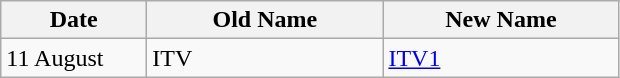<table class="wikitable">
<tr>
<th width=90>Date</th>
<th width=150>Old Name</th>
<th width=150>New Name</th>
</tr>
<tr>
<td>11 August</td>
<td>ITV</td>
<td><a href='#'>ITV1</a></td>
</tr>
</table>
